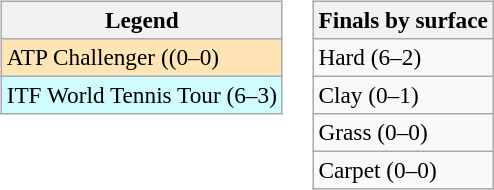<table>
<tr valign=top>
<td><br><table class=wikitable style=font-size:97%>
<tr>
<th>Legend</th>
</tr>
<tr bgcolor=moccasin>
<td>ATP Challenger ((0–0)</td>
</tr>
<tr bgcolor=cffcff>
<td>ITF World Tennis Tour (6–3)</td>
</tr>
</table>
</td>
<td><br><table class=wikitable style=font-size:97%>
<tr>
<th>Finals by surface</th>
</tr>
<tr>
<td>Hard (6–2)</td>
</tr>
<tr>
<td>Clay (0–1)</td>
</tr>
<tr>
<td>Grass (0–0)</td>
</tr>
<tr>
<td>Carpet (0–0)</td>
</tr>
</table>
</td>
</tr>
</table>
